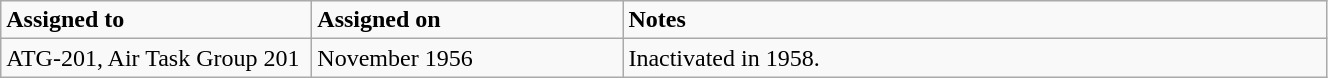<table class="wikitable" style="width: 70%;">
<tr>
<td style="width: 200px;"><strong>Assigned to</strong></td>
<td style="width: 200px;"><strong>Assigned on</strong></td>
<td><strong>Notes</strong></td>
</tr>
<tr>
<td>ATG-201, Air Task Group 201</td>
<td>November 1956</td>
<td>Inactivated in 1958.</td>
</tr>
</table>
